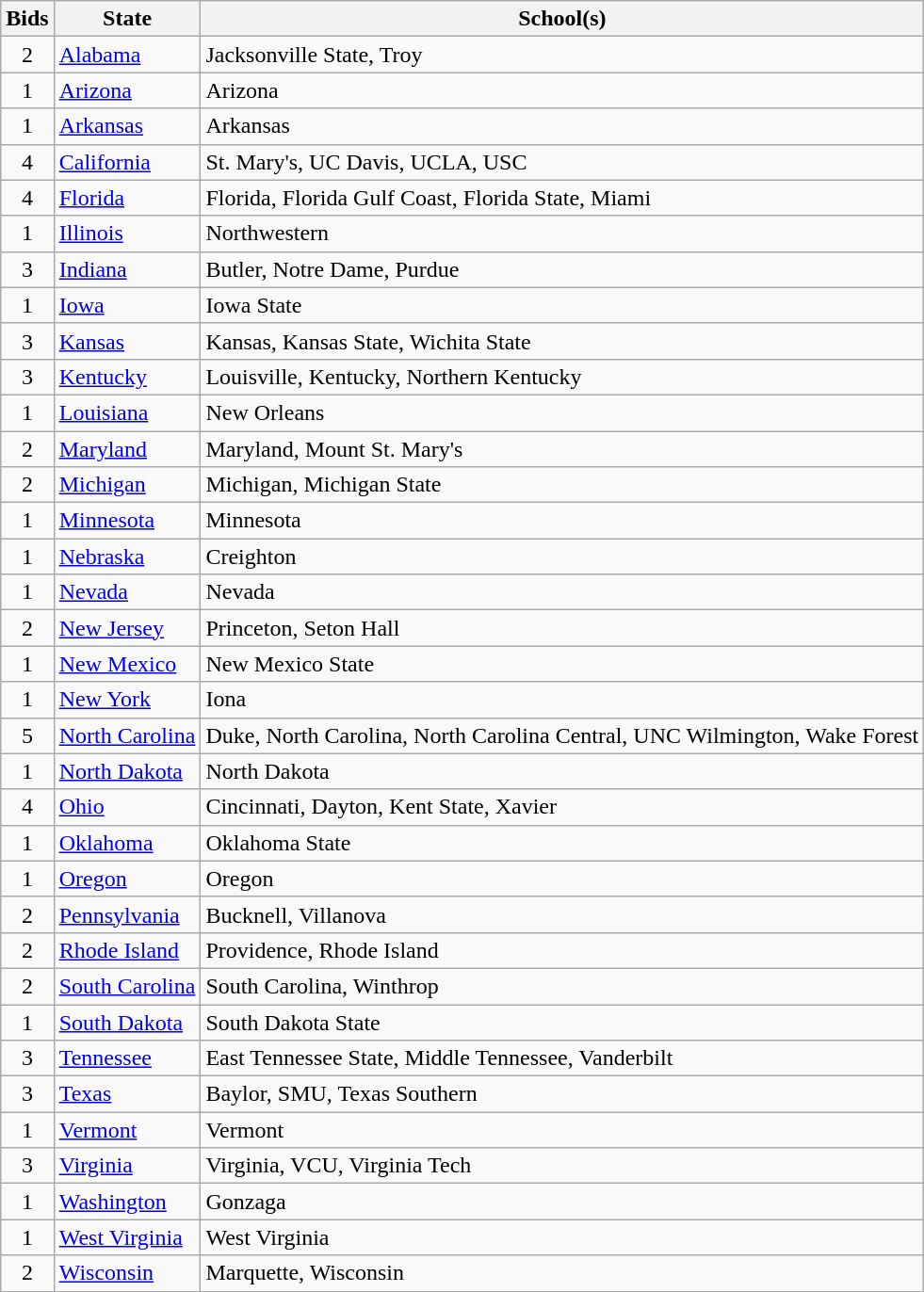<table class="wikitable sortable">
<tr>
<th>Bids</th>
<th>State</th>
<th>School(s)</th>
</tr>
<tr>
<td align="center">2</td>
<td><a href='#'>Alabama</a></td>
<td>Jacksonville State, Troy</td>
</tr>
<tr>
<td align="center">1</td>
<td><a href='#'>Arizona</a></td>
<td>Arizona</td>
</tr>
<tr>
<td align="center">1</td>
<td><a href='#'>Arkansas</a></td>
<td>Arkansas</td>
</tr>
<tr>
<td align="center">4</td>
<td><a href='#'>California</a></td>
<td>St. Mary's, UC Davis, UCLA, USC</td>
</tr>
<tr>
<td align="center">4</td>
<td><a href='#'>Florida</a></td>
<td>Florida, Florida Gulf Coast, Florida State, Miami</td>
</tr>
<tr>
<td align="center">1</td>
<td><a href='#'>Illinois</a></td>
<td>Northwestern</td>
</tr>
<tr>
<td align="center">3</td>
<td><a href='#'>Indiana</a></td>
<td>Butler, Notre Dame, Purdue</td>
</tr>
<tr>
<td align="center">1</td>
<td><a href='#'>Iowa</a></td>
<td>Iowa State</td>
</tr>
<tr>
<td align="center">3</td>
<td><a href='#'>Kansas</a></td>
<td>Kansas, Kansas State, Wichita State</td>
</tr>
<tr>
<td align="center">3</td>
<td><a href='#'>Kentucky</a></td>
<td>Louisville, Kentucky, Northern Kentucky</td>
</tr>
<tr>
<td align="center">1</td>
<td><a href='#'>Louisiana</a></td>
<td>New Orleans</td>
</tr>
<tr>
<td align="center">2</td>
<td><a href='#'>Maryland</a></td>
<td>Maryland, Mount St. Mary's</td>
</tr>
<tr>
<td align="center">2</td>
<td><a href='#'>Michigan</a></td>
<td>Michigan, Michigan State</td>
</tr>
<tr>
<td align="center">1</td>
<td><a href='#'>Minnesota</a></td>
<td>Minnesota</td>
</tr>
<tr>
<td align="center">1</td>
<td><a href='#'>Nebraska</a></td>
<td>Creighton</td>
</tr>
<tr>
<td align="center">1</td>
<td><a href='#'>Nevada</a></td>
<td>Nevada</td>
</tr>
<tr>
<td align="center">2</td>
<td><a href='#'>New Jersey</a></td>
<td>Princeton, Seton Hall</td>
</tr>
<tr>
<td align="center">1</td>
<td><a href='#'>New Mexico</a></td>
<td>New Mexico State</td>
</tr>
<tr>
<td align="center">1</td>
<td><a href='#'>New York</a></td>
<td>Iona</td>
</tr>
<tr>
<td align="center">5</td>
<td><a href='#'>North Carolina</a></td>
<td>Duke, North Carolina, North Carolina Central, UNC Wilmington, Wake Forest</td>
</tr>
<tr>
<td align="center">1</td>
<td><a href='#'>North Dakota</a></td>
<td>North Dakota</td>
</tr>
<tr>
<td align="center">4</td>
<td><a href='#'>Ohio</a></td>
<td>Cincinnati, Dayton, Kent State, Xavier</td>
</tr>
<tr>
<td align="center">1</td>
<td><a href='#'>Oklahoma</a></td>
<td>Oklahoma State</td>
</tr>
<tr>
<td align="center">1</td>
<td><a href='#'>Oregon</a></td>
<td>Oregon</td>
</tr>
<tr>
<td align="center">2</td>
<td><a href='#'>Pennsylvania</a></td>
<td>Bucknell, Villanova</td>
</tr>
<tr>
<td align="center">2</td>
<td><a href='#'>Rhode Island</a></td>
<td>Providence, Rhode Island</td>
</tr>
<tr>
<td align="center">2</td>
<td><a href='#'>South Carolina</a></td>
<td>South Carolina, Winthrop</td>
</tr>
<tr>
<td align="center">1</td>
<td><a href='#'>South Dakota</a></td>
<td>South Dakota State</td>
</tr>
<tr>
<td align="center">3</td>
<td><a href='#'>Tennessee</a></td>
<td>East Tennessee State, Middle Tennessee, Vanderbilt</td>
</tr>
<tr>
<td align="center">3</td>
<td><a href='#'>Texas</a></td>
<td>Baylor, SMU, Texas Southern</td>
</tr>
<tr>
<td align="center">1</td>
<td><a href='#'>Vermont</a></td>
<td>Vermont</td>
</tr>
<tr>
<td align="center">3</td>
<td><a href='#'>Virginia</a></td>
<td>Virginia, VCU, Virginia Tech</td>
</tr>
<tr>
<td align="center">1</td>
<td><a href='#'>Washington</a></td>
<td>Gonzaga</td>
</tr>
<tr>
<td align="center">1</td>
<td><a href='#'>West Virginia</a></td>
<td>West Virginia</td>
</tr>
<tr>
<td align="center">2</td>
<td><a href='#'>Wisconsin</a></td>
<td>Marquette, Wisconsin</td>
</tr>
</table>
